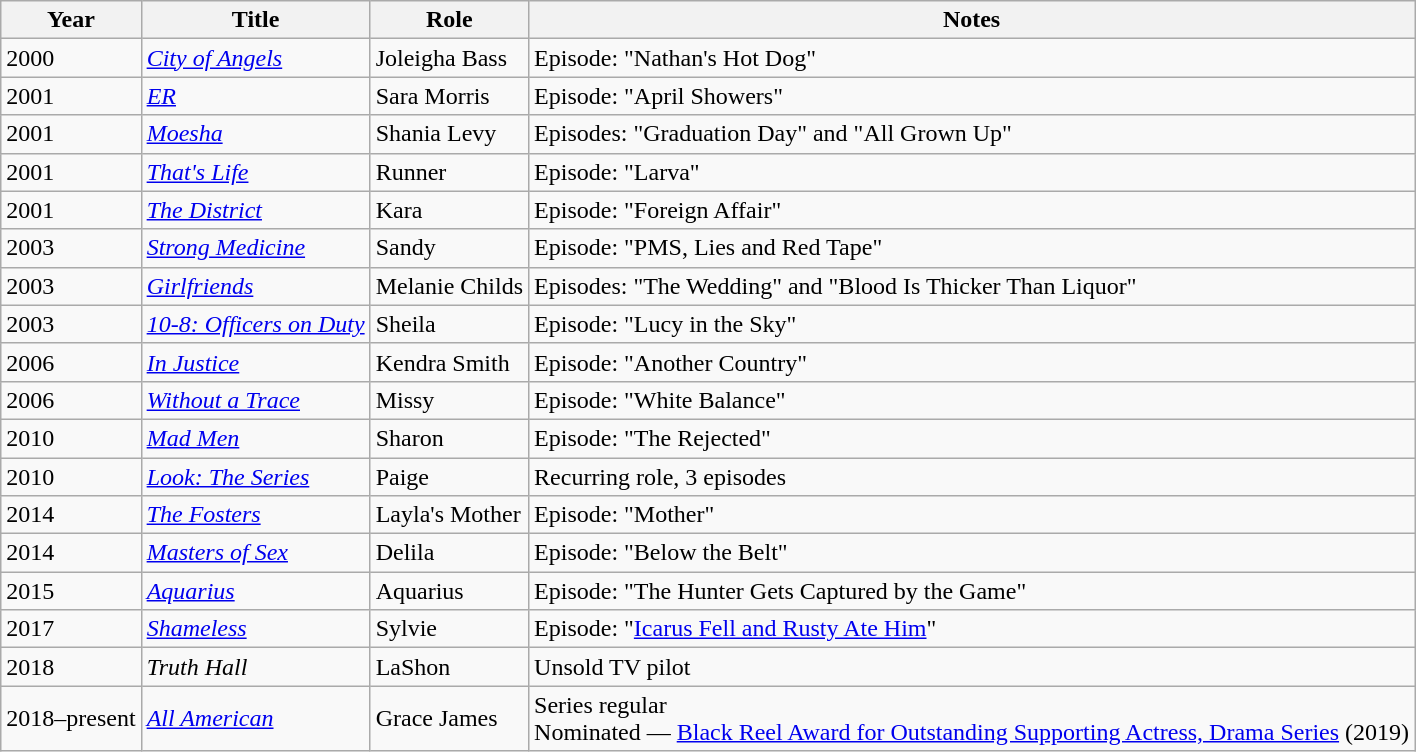<table class="wikitable sortable">
<tr>
<th>Year</th>
<th>Title</th>
<th>Role</th>
<th class="unsortable">Notes</th>
</tr>
<tr>
<td>2000</td>
<td><em><a href='#'>City of Angels</a></em></td>
<td>Joleigha Bass</td>
<td>Episode: "Nathan's Hot Dog"</td>
</tr>
<tr>
<td>2001</td>
<td><em><a href='#'>ER</a></em></td>
<td>Sara Morris</td>
<td>Episode: "April Showers"</td>
</tr>
<tr>
<td>2001</td>
<td><em><a href='#'>Moesha</a></em></td>
<td>Shania Levy</td>
<td>Episodes: "Graduation Day" and "All Grown Up"</td>
</tr>
<tr>
<td>2001</td>
<td><em><a href='#'>That's Life</a></em></td>
<td>Runner</td>
<td>Episode: "Larva"</td>
</tr>
<tr>
<td>2001</td>
<td><em><a href='#'>The District</a></em></td>
<td>Kara</td>
<td>Episode: "Foreign Affair"</td>
</tr>
<tr>
<td>2003</td>
<td><em><a href='#'>Strong Medicine</a></em></td>
<td>Sandy</td>
<td>Episode: "PMS, Lies and Red Tape"</td>
</tr>
<tr>
<td>2003</td>
<td><em><a href='#'>Girlfriends</a></em></td>
<td>Melanie Childs</td>
<td>Episodes: "The Wedding" and "Blood Is Thicker Than Liquor"</td>
</tr>
<tr>
<td>2003</td>
<td><em><a href='#'>10-8: Officers on Duty</a></em></td>
<td>Sheila</td>
<td>Episode: "Lucy in the Sky"</td>
</tr>
<tr>
<td>2006</td>
<td><em><a href='#'>In Justice</a></em></td>
<td>Kendra Smith</td>
<td>Episode: "Another Country"</td>
</tr>
<tr>
<td>2006</td>
<td><em><a href='#'>Without a Trace</a></em></td>
<td>Missy</td>
<td>Episode: "White Balance"</td>
</tr>
<tr>
<td>2010</td>
<td><em><a href='#'>Mad Men</a></em></td>
<td>Sharon</td>
<td>Episode: "The Rejected"</td>
</tr>
<tr>
<td>2010</td>
<td><em><a href='#'>Look: The Series</a></em></td>
<td>Paige</td>
<td>Recurring role, 3 episodes</td>
</tr>
<tr>
<td>2014</td>
<td><em><a href='#'>The Fosters</a></em></td>
<td>Layla's Mother</td>
<td>Episode: "Mother"</td>
</tr>
<tr>
<td>2014</td>
<td><em><a href='#'>Masters of Sex</a> </em></td>
<td>Delila</td>
<td>Episode: "Below the Belt"</td>
</tr>
<tr>
<td>2015</td>
<td><em><a href='#'>Aquarius</a></em></td>
<td>Aquarius</td>
<td>Episode: "The Hunter Gets Captured by the Game"</td>
</tr>
<tr>
<td>2017</td>
<td><em><a href='#'>Shameless</a></em></td>
<td>Sylvie</td>
<td>Episode: "<a href='#'>Icarus Fell and Rusty Ate Him</a>"</td>
</tr>
<tr>
<td>2018</td>
<td><em>Truth Hall</em></td>
<td>LaShon</td>
<td>Unsold TV pilot</td>
</tr>
<tr>
<td>2018–present</td>
<td><em><a href='#'>All American</a></em></td>
<td>Grace James</td>
<td>Series regular<br>Nominated — <a href='#'>Black Reel Award for Outstanding Supporting Actress, Drama Series</a> (2019)</td>
</tr>
</table>
